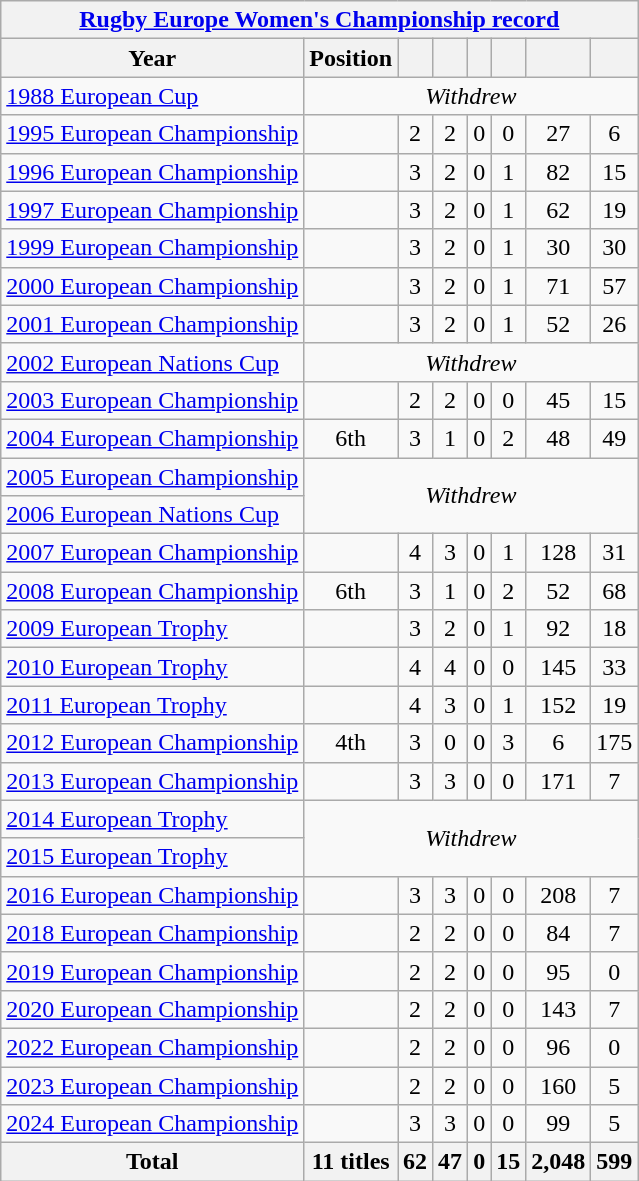<table class="wikitable" style="text-align: center;">
<tr>
<th colspan=8><a href='#'>Rugby Europe Women's Championship record</a></th>
</tr>
<tr>
<th>Year</th>
<th>Position</th>
<th></th>
<th></th>
<th></th>
<th></th>
<th></th>
<th></th>
</tr>
<tr>
<td align=left> <a href='#'>1988 European Cup</a></td>
<td colspan=7><em>Withdrew</em></td>
</tr>
<tr>
<td align=left> <a href='#'>1995 European Championship</a></td>
<td></td>
<td>2</td>
<td>2</td>
<td>0</td>
<td>0</td>
<td>27</td>
<td>6</td>
</tr>
<tr>
<td align=left> <a href='#'>1996 European Championship</a></td>
<td></td>
<td>3</td>
<td>2</td>
<td>0</td>
<td>1</td>
<td>82</td>
<td>15</td>
</tr>
<tr>
<td align=left> <a href='#'>1997 European Championship</a></td>
<td></td>
<td>3</td>
<td>2</td>
<td>0</td>
<td>1</td>
<td>62</td>
<td>19</td>
</tr>
<tr>
<td align=left> <a href='#'>1999 European Championship</a></td>
<td></td>
<td>3</td>
<td>2</td>
<td>0</td>
<td>1</td>
<td>30</td>
<td>30</td>
</tr>
<tr>
<td align=left> <a href='#'>2000 European Championship</a></td>
<td></td>
<td>3</td>
<td>2</td>
<td>0</td>
<td>1</td>
<td>71</td>
<td>57</td>
</tr>
<tr>
<td align=left> <a href='#'>2001 European Championship</a></td>
<td></td>
<td>3</td>
<td>2</td>
<td>0</td>
<td>1</td>
<td>52</td>
<td>26</td>
</tr>
<tr>
<td align=left> <a href='#'>2002 European Nations Cup</a></td>
<td colspan=7><em>Withdrew</em></td>
</tr>
<tr>
<td align=left> <a href='#'>2003 European Championship</a></td>
<td></td>
<td>2</td>
<td>2</td>
<td>0</td>
<td>0</td>
<td>45</td>
<td>15</td>
</tr>
<tr>
<td align=left> <a href='#'>2004 European Championship</a></td>
<td>6th</td>
<td>3</td>
<td>1</td>
<td>0</td>
<td>2</td>
<td>48</td>
<td>49</td>
</tr>
<tr>
<td align=left> <a href='#'>2005 European Championship</a></td>
<td rowspan=2 colspan=7><em>Withdrew</em></td>
</tr>
<tr>
<td align=left> <a href='#'>2006 European Nations Cup</a></td>
</tr>
<tr>
<td align=left> <a href='#'>2007 European Championship</a></td>
<td></td>
<td>4</td>
<td>3</td>
<td>0</td>
<td>1</td>
<td>128</td>
<td>31</td>
</tr>
<tr>
<td align=left> <a href='#'>2008 European Championship</a></td>
<td>6th</td>
<td>3</td>
<td>1</td>
<td>0</td>
<td>2</td>
<td>52</td>
<td>68</td>
</tr>
<tr>
<td align=left> <a href='#'>2009 European Trophy</a></td>
<td></td>
<td>3</td>
<td>2</td>
<td>0</td>
<td>1</td>
<td>92</td>
<td>18</td>
</tr>
<tr>
<td align=left> <a href='#'>2010 European Trophy</a></td>
<td></td>
<td>4</td>
<td>4</td>
<td>0</td>
<td>0</td>
<td>145</td>
<td>33</td>
</tr>
<tr>
<td align=left> <a href='#'>2011 European Trophy</a></td>
<td></td>
<td>4</td>
<td>3</td>
<td>0</td>
<td>1</td>
<td>152</td>
<td>19</td>
</tr>
<tr>
<td align=left> <a href='#'>2012 European Championship</a></td>
<td>4th</td>
<td>3</td>
<td>0</td>
<td>0</td>
<td>3</td>
<td>6</td>
<td>175</td>
</tr>
<tr>
<td align=left> <a href='#'>2013 European Championship</a></td>
<td></td>
<td>3</td>
<td>3</td>
<td>0</td>
<td>0</td>
<td>171</td>
<td>7</td>
</tr>
<tr>
<td align=left> <a href='#'>2014 European Trophy</a></td>
<td rowspan=2 colspan=7><em>Withdrew</em></td>
</tr>
<tr>
<td align=left> <a href='#'>2015 European Trophy</a></td>
</tr>
<tr>
<td align=left> <a href='#'>2016 European Championship</a></td>
<td></td>
<td>3</td>
<td>3</td>
<td>0</td>
<td>0</td>
<td>208</td>
<td>7</td>
</tr>
<tr>
<td align=left> <a href='#'>2018 European Championship</a></td>
<td></td>
<td>2</td>
<td>2</td>
<td>0</td>
<td>0</td>
<td>84</td>
<td>7</td>
</tr>
<tr>
<td align=left> <a href='#'>2019 European Championship</a></td>
<td></td>
<td>2</td>
<td>2</td>
<td>0</td>
<td>0</td>
<td>95</td>
<td>0</td>
</tr>
<tr>
<td align=left> <a href='#'>2020 European Championship</a></td>
<td></td>
<td>2</td>
<td>2</td>
<td>0</td>
<td>0</td>
<td>143</td>
<td>7</td>
</tr>
<tr>
<td align=left> <a href='#'>2022 European Championship</a></td>
<td></td>
<td>2</td>
<td>2</td>
<td>0</td>
<td>0</td>
<td>96</td>
<td>0</td>
</tr>
<tr>
<td align=left> <a href='#'>2023 European Championship</a></td>
<td></td>
<td>2</td>
<td>2</td>
<td>0</td>
<td>0</td>
<td>160</td>
<td>5</td>
</tr>
<tr>
<td align=left> <a href='#'>2024 European Championship</a></td>
<td></td>
<td>3</td>
<td>3</td>
<td>0</td>
<td>0</td>
<td>99</td>
<td>5</td>
</tr>
<tr>
<th>Total</th>
<th>11 titles</th>
<th>62</th>
<th>47</th>
<th>0</th>
<th>15</th>
<th>2,048</th>
<th>599</th>
</tr>
</table>
